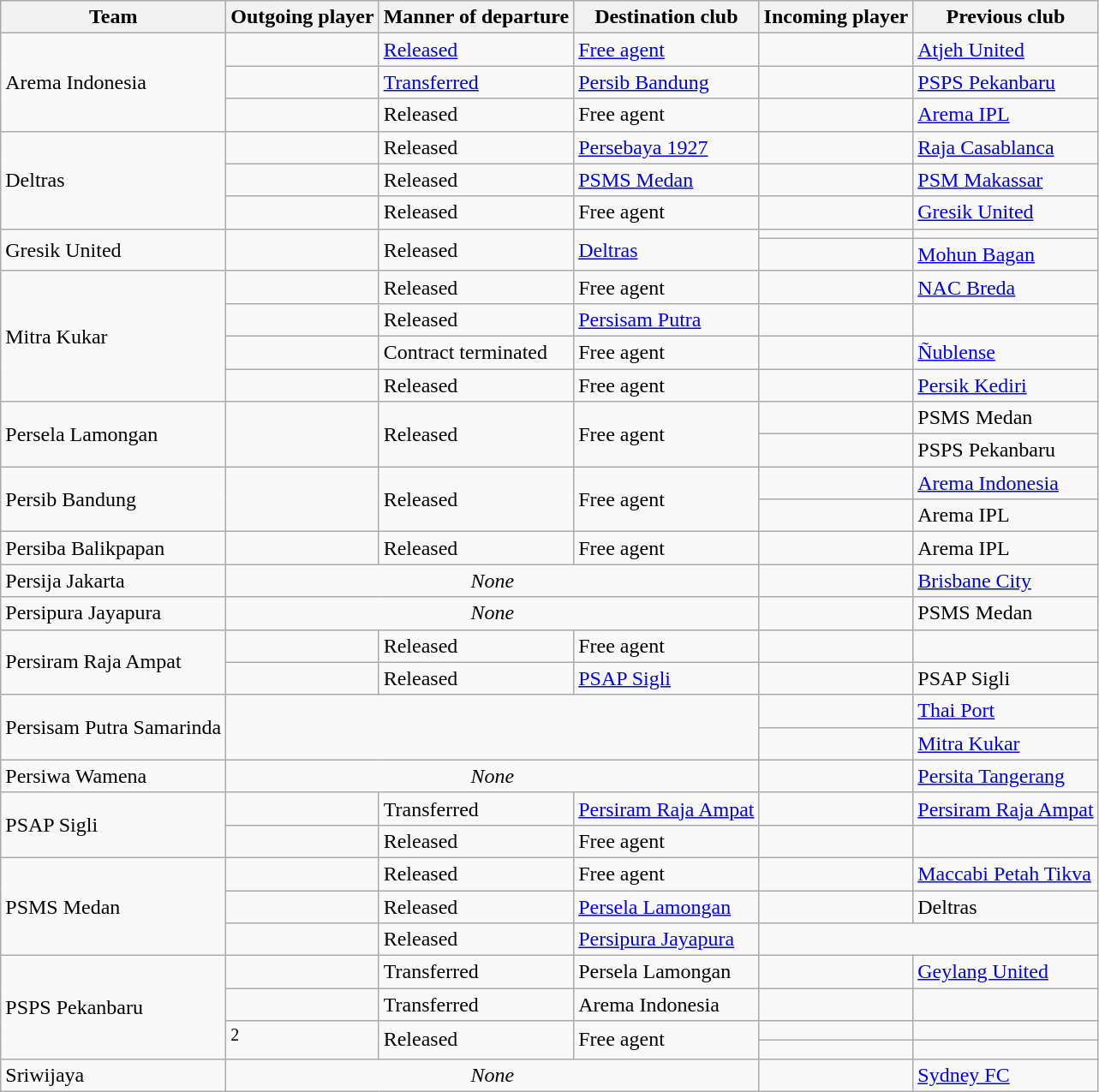<table class="wikitable">
<tr>
<th>Team</th>
<th>Outgoing player</th>
<th>Manner of departure</th>
<th>Destination club</th>
<th>Incoming player</th>
<th>Previous club</th>
</tr>
<tr>
<td rowspan="3">Arema Indonesia</td>
<td> </td>
<td><a href='#'>Released</a></td>
<td><a href='#'>Free agent</a></td>
<td> </td>
<td><a href='#'>Atjeh United</a></td>
</tr>
<tr>
<td> </td>
<td><a href='#'>Transferred</a></td>
<td><a href='#'>Persib Bandung</a></td>
<td> </td>
<td><a href='#'>PSPS Pekanbaru</a></td>
</tr>
<tr>
<td> </td>
<td>Released</td>
<td>Free agent</td>
<td> </td>
<td><a href='#'>Arema IPL</a></td>
</tr>
<tr>
<td rowspan="3">Deltras</td>
<td> </td>
<td>Released</td>
<td><a href='#'>Persebaya 1927</a></td>
<td> </td>
<td><a href='#'>Raja Casablanca</a></td>
</tr>
<tr>
<td> </td>
<td>Released</td>
<td><a href='#'>PSMS Medan</a></td>
<td> </td>
<td><a href='#'>PSM Makassar</a></td>
</tr>
<tr>
<td> </td>
<td>Released</td>
<td>Free agent</td>
<td> </td>
<td><a href='#'>Gresik United</a></td>
</tr>
<tr>
<td rowspan="2">Gresik United</td>
<td rowspan="2"> </td>
<td rowspan="2">Released</td>
<td rowspan="2"><a href='#'>Deltras</a></td>
<td> </td>
<td></td>
</tr>
<tr>
<td> </td>
<td><a href='#'>Mohun Bagan</a></td>
</tr>
<tr>
<td rowspan="4">Mitra Kukar</td>
<td> </td>
<td>Released</td>
<td>Free agent</td>
<td> </td>
<td><a href='#'>NAC Breda</a></td>
</tr>
<tr>
<td> </td>
<td>Released</td>
<td><a href='#'>Persisam Putra</a></td>
<td> </td>
<td></td>
</tr>
<tr>
<td> </td>
<td>Contract terminated</td>
<td>Free agent</td>
<td> </td>
<td><a href='#'>Ñublense</a></td>
</tr>
<tr>
<td> </td>
<td>Released</td>
<td>Free agent</td>
<td> </td>
<td><a href='#'>Persik Kediri</a></td>
</tr>
<tr>
<td rowspan="2">Persela Lamongan</td>
<td rowspan="2"> </td>
<td rowspan="2">Released</td>
<td rowspan="2">Free agent</td>
<td> </td>
<td>PSMS Medan</td>
</tr>
<tr>
<td> </td>
<td>PSPS Pekanbaru</td>
</tr>
<tr>
<td rowspan="2">Persib Bandung</td>
<td rowspan="2"> </td>
<td rowspan="2">Released</td>
<td rowspan="2">Free agent</td>
<td> </td>
<td><a href='#'>Arema Indonesia</a></td>
</tr>
<tr>
<td> </td>
<td>Arema IPL</td>
</tr>
<tr>
<td>Persiba Balikpapan</td>
<td> </td>
<td>Released</td>
<td>Free agent</td>
<td> </td>
<td>Arema IPL</td>
</tr>
<tr>
<td>Persija Jakarta</td>
<td colspan="3" style="text-align:center;"><em>None</em></td>
<td> </td>
<td><a href='#'>Brisbane City</a></td>
</tr>
<tr>
<td>Persipura Jayapura</td>
<td colspan="3" style="text-align:center;"><em>None</em></td>
<td> </td>
<td>PSMS Medan</td>
</tr>
<tr>
<td rowspan="2">Persiram Raja Ampat</td>
<td> </td>
<td>Released</td>
<td>Free agent</td>
<td> </td>
<td></td>
</tr>
<tr>
<td> </td>
<td>Released</td>
<td><a href='#'>PSAP Sigli</a></td>
<td> </td>
<td>PSAP Sigli</td>
</tr>
<tr>
<td rowspan="2">Persisam Putra Samarinda</td>
<td colspan="3" rowspan="2"></td>
<td> </td>
<td><a href='#'>Thai Port</a></td>
</tr>
<tr>
<td> </td>
<td><a href='#'>Mitra Kukar</a></td>
</tr>
<tr>
<td>Persiwa Wamena</td>
<td colspan="3" style="text-align:center;"><em>None</em></td>
<td> </td>
<td><a href='#'>Persita Tangerang</a></td>
</tr>
<tr>
<td rowspan="2">PSAP Sigli</td>
<td> </td>
<td>Transferred</td>
<td><a href='#'>Persiram Raja Ampat</a></td>
<td> </td>
<td><a href='#'>Persiram Raja Ampat</a></td>
</tr>
<tr>
<td> </td>
<td>Released</td>
<td>Free agent</td>
<td> </td>
<td></td>
</tr>
<tr>
<td rowspan="3">PSMS Medan</td>
<td> </td>
<td>Released</td>
<td>Free agent</td>
<td> </td>
<td><a href='#'>Maccabi Petah Tikva</a></td>
</tr>
<tr>
<td> </td>
<td>Released</td>
<td><a href='#'>Persela Lamongan</a></td>
<td> </td>
<td>Deltras</td>
</tr>
<tr>
<td> </td>
<td>Released</td>
<td><a href='#'>Persipura Jayapura</a></td>
<td colspan="2"> </td>
</tr>
<tr>
<td rowspan="4">PSPS Pekanbaru</td>
<td> </td>
<td>Transferred</td>
<td>Persela Lamongan</td>
<td> </td>
<td><a href='#'>Geylang United</a></td>
</tr>
<tr>
<td> </td>
<td>Transferred</td>
<td>Arema Indonesia</td>
<td> </td>
<td></td>
</tr>
<tr>
<td rowspan="2"> <sup>2</sup></td>
<td rowspan="2">Released</td>
<td rowspan="2">Free agent</td>
<td> </td>
<td></td>
</tr>
<tr>
<td> </td>
<td></td>
</tr>
<tr>
<td>Sriwijaya</td>
<td colspan="3" style="text-align:center;"><em>None</em></td>
<td> </td>
<td><a href='#'>Sydney FC</a></td>
</tr>
</table>
